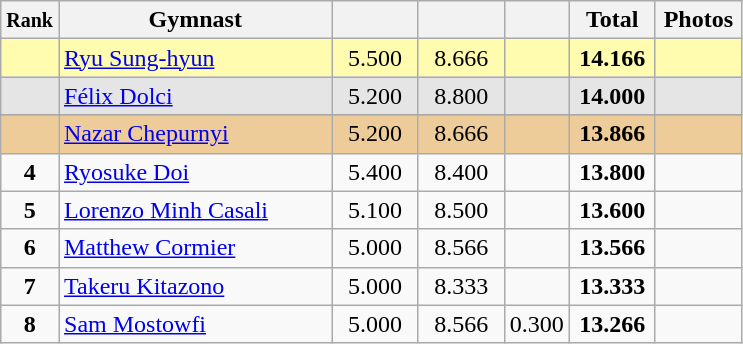<table style="text-align:center;" class="wikitable sortable">
<tr>
<th scope="col" style="width:15px;"><small>Rank</small></th>
<th scope="col" style="width:175px;">Gymnast</th>
<th scope="col" style="width:50px;"><small></small></th>
<th scope="col" style="width:50px;"><small></small></th>
<th scope="col" style="width:20px;"><small></small></th>
<th scope="col" style="width:50px;">Total</th>
<th scope="col" style="width:50px;">Photos</th>
</tr>
<tr style="background:#fffcaf;">
<td scope="row" style="text-align:center"><strong></strong></td>
<td style="text-align:left;"> <a href='#'>Ryu Sung-hyun</a></td>
<td>5.500</td>
<td>8.666</td>
<td></td>
<td><strong>14.166</strong></td>
<td></td>
</tr>
<tr style="background:#e5e5e5;">
<td scope="row" style="text-align:center"><strong></strong></td>
<td style="text-align:left;"> <a href='#'>Félix Dolci</a></td>
<td>5.200</td>
<td>8.800</td>
<td></td>
<td><strong>14.000</strong></td>
<td></td>
</tr>
<tr>
</tr>
<tr style="background:#ec9;">
<td scope="row" style="text-align:center"><strong></strong></td>
<td style="text-align:left;"> <a href='#'>Nazar Chepurnyi</a></td>
<td>5.200</td>
<td>8.666</td>
<td></td>
<td><strong>13.866</strong></td>
<td></td>
</tr>
<tr>
<td scope="row" style="text-align:center"><strong>4</strong></td>
<td style="text-align:left;"> <a href='#'>Ryosuke Doi</a></td>
<td>5.400</td>
<td>8.400</td>
<td></td>
<td><strong>13.800</strong></td>
<td></td>
</tr>
<tr>
<td scope="row" style="text-align:center"><strong>5</strong></td>
<td style="text-align:left;"> <a href='#'>Lorenzo Minh Casali</a></td>
<td>5.100</td>
<td>8.500</td>
<td></td>
<td><strong>13.600</strong></td>
<td></td>
</tr>
<tr>
<td scope="row" style="text-align:center"><strong>6</strong></td>
<td style="text-align:left;"> <a href='#'>Matthew Cormier</a></td>
<td>5.000</td>
<td>8.566</td>
<td></td>
<td><strong>13.566</strong></td>
<td></td>
</tr>
<tr>
<td scope="row" style="text-align:center"><strong>7</strong></td>
<td style="text-align:left;"> <a href='#'>Takeru Kitazono</a></td>
<td>5.000</td>
<td>8.333</td>
<td></td>
<td><strong>13.333</strong></td>
<td></td>
</tr>
<tr>
<td scope="row" style="text-align:center"><strong>8</strong></td>
<td style="text-align:left;"> <a href='#'>Sam Mostowfi</a></td>
<td>5.000</td>
<td>8.566</td>
<td>0.300</td>
<td><strong>13.266</strong></td>
<td></td>
</tr>
</table>
